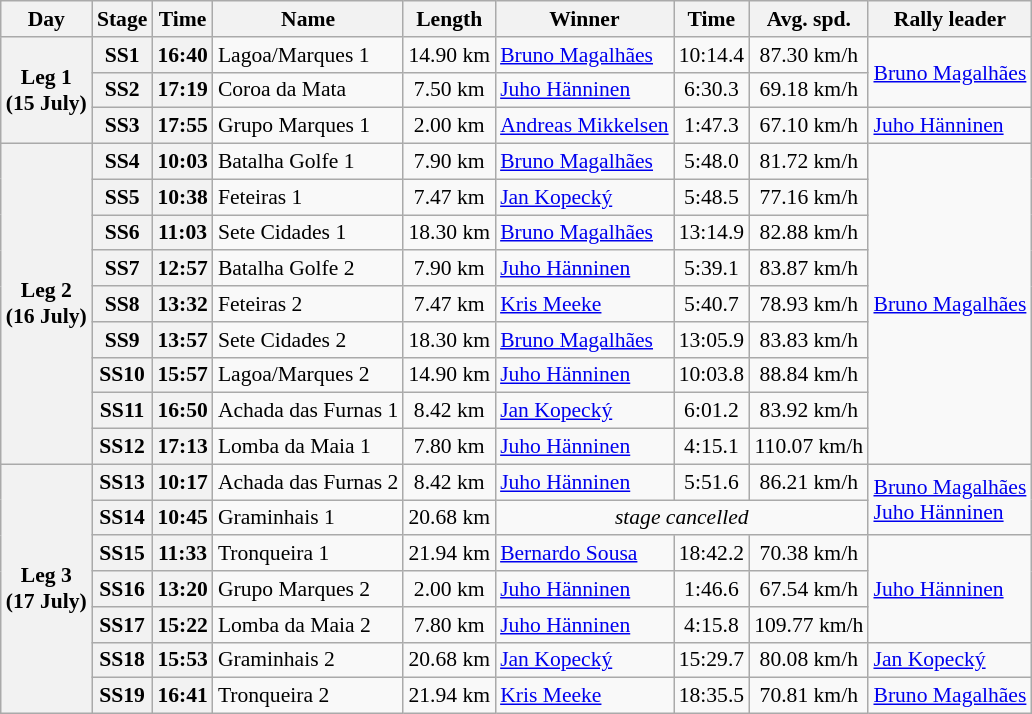<table class="wikitable" style="text-align: center; font-size: 90%; max-width: 950px;">
<tr>
<th>Day</th>
<th>Stage</th>
<th>Time</th>
<th>Name</th>
<th>Length</th>
<th>Winner</th>
<th>Time</th>
<th>Avg. spd.</th>
<th>Rally leader</th>
</tr>
<tr>
<th rowspan="3">Leg 1<br>(15 July)</th>
<th>SS1</th>
<th>16:40</th>
<td align=left>Lagoa/Marques 1</td>
<td>14.90 km</td>
<td align=left> <a href='#'>Bruno Magalhães</a></td>
<td>10:14.4</td>
<td>87.30 km/h</td>
<td align=left rowspan=2> <a href='#'>Bruno Magalhães</a></td>
</tr>
<tr>
<th>SS2</th>
<th>17:19</th>
<td align=left>Coroa da Mata</td>
<td>7.50 km</td>
<td align=left> <a href='#'>Juho Hänninen</a></td>
<td>6:30.3</td>
<td>69.18 km/h</td>
</tr>
<tr>
<th>SS3</th>
<th>17:55</th>
<td align=left>Grupo Marques 1</td>
<td>2.00 km</td>
<td align=left> <a href='#'>Andreas Mikkelsen</a></td>
<td>1:47.3</td>
<td>67.10 km/h</td>
<td align=left> <a href='#'>Juho Hänninen</a></td>
</tr>
<tr>
<th rowspan="9">Leg 2<br>(16 July)</th>
<th>SS4</th>
<th>10:03</th>
<td align=left>Batalha Golfe 1</td>
<td>7.90 km</td>
<td align=left> <a href='#'>Bruno Magalhães</a></td>
<td>5:48.0</td>
<td>81.72 km/h</td>
<td align=left rowspan=9> <a href='#'>Bruno Magalhães</a></td>
</tr>
<tr>
<th>SS5</th>
<th>10:38</th>
<td align=left>Feteiras 1</td>
<td>7.47 km</td>
<td align=left> <a href='#'>Jan Kopecký</a></td>
<td>5:48.5</td>
<td>77.16 km/h</td>
</tr>
<tr>
<th>SS6</th>
<th>11:03</th>
<td align=left>Sete Cidades 1</td>
<td>18.30 km</td>
<td align=left> <a href='#'>Bruno Magalhães</a></td>
<td>13:14.9</td>
<td>82.88 km/h</td>
</tr>
<tr>
<th>SS7</th>
<th>12:57</th>
<td align=left>Batalha Golfe 2</td>
<td>7.90 km</td>
<td align=left> <a href='#'>Juho Hänninen</a></td>
<td>5:39.1</td>
<td>83.87 km/h</td>
</tr>
<tr>
<th>SS8</th>
<th>13:32</th>
<td align=left>Feteiras 2</td>
<td>7.47 km</td>
<td align=left> <a href='#'>Kris Meeke</a></td>
<td>5:40.7</td>
<td>78.93 km/h</td>
</tr>
<tr>
<th>SS9</th>
<th>13:57</th>
<td align=left>Sete Cidades 2</td>
<td>18.30 km</td>
<td align=left> <a href='#'>Bruno Magalhães</a></td>
<td>13:05.9</td>
<td>83.83 km/h</td>
</tr>
<tr>
<th>SS10</th>
<th>15:57</th>
<td align=left>Lagoa/Marques 2</td>
<td>14.90 km</td>
<td align=left> <a href='#'>Juho Hänninen</a></td>
<td>10:03.8</td>
<td>88.84 km/h</td>
</tr>
<tr>
<th>SS11</th>
<th>16:50</th>
<td align=left>Achada das Furnas 1</td>
<td>8.42 km</td>
<td align=left> <a href='#'>Jan Kopecký</a></td>
<td>6:01.2</td>
<td>83.92 km/h</td>
</tr>
<tr>
<th>SS12</th>
<th>17:13</th>
<td align=left>Lomba da Maia 1</td>
<td>7.80 km</td>
<td align=left> <a href='#'>Juho Hänninen</a></td>
<td>4:15.1</td>
<td>110.07 km/h</td>
</tr>
<tr>
<th rowspan="7">Leg 3<br>(17 July)</th>
<th>SS13</th>
<th>10:17</th>
<td align=left>Achada das Furnas 2</td>
<td>8.42 km</td>
<td align=left> <a href='#'>Juho Hänninen</a></td>
<td>5:51.6</td>
<td>86.21 km/h</td>
<td align=left rowspan=2> <a href='#'>Bruno Magalhães</a><br> <a href='#'>Juho Hänninen</a></td>
</tr>
<tr>
<th>SS14</th>
<th>10:45</th>
<td align=left>Graminhais 1</td>
<td>20.68 km</td>
<td align=center colspan=3><em>stage cancelled</em></td>
</tr>
<tr>
<th>SS15</th>
<th>11:33</th>
<td align=left>Tronqueira 1</td>
<td>21.94 km</td>
<td align=left> <a href='#'>Bernardo Sousa</a></td>
<td>18:42.2</td>
<td>70.38 km/h</td>
<td align=left rowspan=3> <a href='#'>Juho Hänninen</a></td>
</tr>
<tr>
<th>SS16</th>
<th>13:20</th>
<td align=left>Grupo Marques 2</td>
<td>2.00 km</td>
<td align=left> <a href='#'>Juho Hänninen</a></td>
<td>1:46.6</td>
<td>67.54 km/h</td>
</tr>
<tr>
<th>SS17</th>
<th>15:22</th>
<td align=left>Lomba da Maia 2</td>
<td>7.80 km</td>
<td align=left> <a href='#'>Juho Hänninen</a></td>
<td>4:15.8</td>
<td>109.77 km/h</td>
</tr>
<tr>
<th>SS18</th>
<th>15:53</th>
<td align=left>Graminhais 2</td>
<td>20.68 km</td>
<td align=left> <a href='#'>Jan Kopecký</a></td>
<td>15:29.7</td>
<td>80.08 km/h</td>
<td align=left> <a href='#'>Jan Kopecký</a></td>
</tr>
<tr>
<th>SS19</th>
<th>16:41</th>
<td align=left>Tronqueira 2</td>
<td>21.94 km</td>
<td align=left> <a href='#'>Kris Meeke</a></td>
<td>18:35.5</td>
<td>70.81 km/h</td>
<td align=left> <a href='#'>Bruno Magalhães</a></td>
</tr>
</table>
